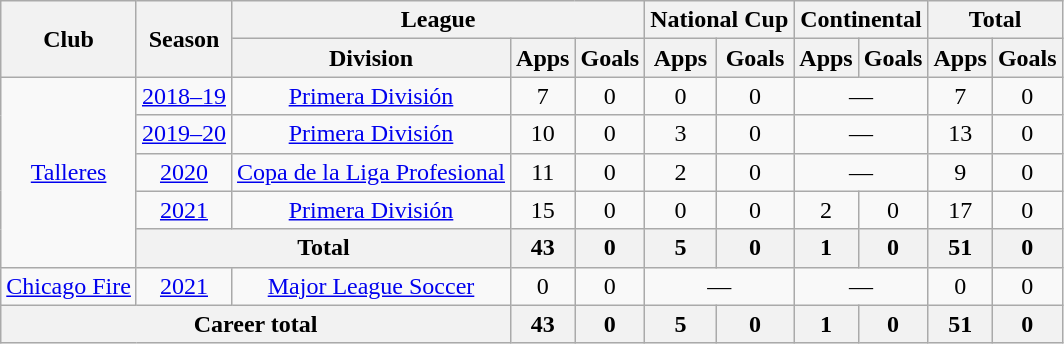<table class=wikitable style=text-align:center>
<tr>
<th rowspan=2>Club</th>
<th rowspan=2>Season</th>
<th colspan=3>League</th>
<th colspan=2>National Cup</th>
<th colspan=2>Continental</th>
<th colspan=2>Total</th>
</tr>
<tr>
<th>Division</th>
<th>Apps</th>
<th>Goals</th>
<th>Apps</th>
<th>Goals</th>
<th>Apps</th>
<th>Goals</th>
<th>Apps</th>
<th>Goals</th>
</tr>
<tr>
<td rowspan=5><a href='#'>Talleres</a></td>
<td><a href='#'>2018–19</a></td>
<td><a href='#'>Primera División</a></td>
<td>7</td>
<td>0</td>
<td>0</td>
<td>0</td>
<td colspan=2>—</td>
<td>7</td>
<td>0</td>
</tr>
<tr>
<td><a href='#'>2019–20</a></td>
<td><a href='#'>Primera División</a></td>
<td>10</td>
<td>0</td>
<td>3</td>
<td>0</td>
<td colspan=2>—</td>
<td>13</td>
<td>0</td>
</tr>
<tr>
<td><a href='#'>2020</a></td>
<td><a href='#'>Copa de la Liga Profesional</a></td>
<td>11</td>
<td>0</td>
<td>2</td>
<td>0</td>
<td colspan=2>—</td>
<td>9</td>
<td>0</td>
</tr>
<tr>
<td><a href='#'>2021</a></td>
<td><a href='#'>Primera División</a></td>
<td>15</td>
<td>0</td>
<td>0</td>
<td>0</td>
<td>2</td>
<td>0</td>
<td>17</td>
<td>0</td>
</tr>
<tr>
<th colspan=2>Total</th>
<th>43</th>
<th>0</th>
<th>5</th>
<th>0</th>
<th>1</th>
<th>0</th>
<th>51</th>
<th>0</th>
</tr>
<tr>
<td rowspan=1><a href='#'>Chicago Fire</a></td>
<td><a href='#'>2021</a></td>
<td><a href='#'>Major League Soccer</a></td>
<td>0</td>
<td>0</td>
<td colspan=2>—</td>
<td colspan=2>—</td>
<td>0</td>
<td>0</td>
</tr>
<tr>
<th colspan=3>Career total</th>
<th>43</th>
<th>0</th>
<th>5</th>
<th>0</th>
<th>1</th>
<th>0</th>
<th>51</th>
<th>0</th>
</tr>
</table>
